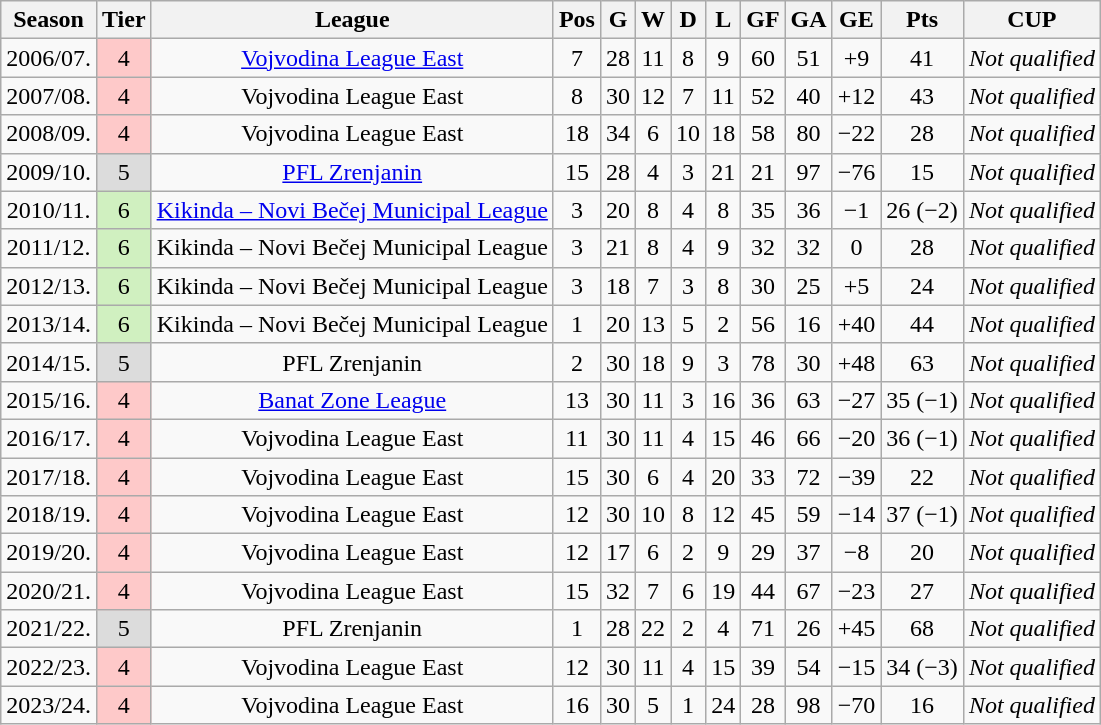<table class="wikitable" style="text-align: center;">
<tr>
<th>Season</th>
<th>Tier</th>
<th>League</th>
<th>Pos</th>
<th>G</th>
<th>W</th>
<th>D</th>
<th>L</th>
<th>GF</th>
<th>GA</th>
<th>GE</th>
<th>Pts</th>
<th>CUP</th>
</tr>
<tr>
<td>2006/07.</td>
<td style="background:#FEC9C9">4</td>
<td><a href='#'>Vojvodina League East</a></td>
<td>7</td>
<td>28</td>
<td>11</td>
<td>8</td>
<td>9</td>
<td>60</td>
<td>51</td>
<td>+9</td>
<td>41</td>
<td><em>Not qualified</em></td>
</tr>
<tr>
<td>2007/08.</td>
<td style="background:#FEC9C9">4</td>
<td>Vojvodina League East</td>
<td>8</td>
<td>30</td>
<td>12</td>
<td>7</td>
<td>11</td>
<td>52</td>
<td>40</td>
<td>+12</td>
<td>43</td>
<td><em>Not qualified</em></td>
</tr>
<tr>
<td>2008/09.</td>
<td style="background:#FEC9C9">4</td>
<td>Vojvodina League East</td>
<td>18</td>
<td>34</td>
<td>6</td>
<td>10</td>
<td>18</td>
<td>58</td>
<td>80</td>
<td>−22</td>
<td>28</td>
<td><em>Not qualified</em></td>
</tr>
<tr>
<td>2009/10.</td>
<td style="background:#DCDCDC">5</td>
<td><a href='#'>PFL Zrenjanin</a></td>
<td>15</td>
<td>28</td>
<td>4</td>
<td>3</td>
<td>21</td>
<td>21</td>
<td>97</td>
<td>−76</td>
<td>15</td>
<td><em>Not qualified</em></td>
</tr>
<tr>
<td>2010/11.</td>
<td style="background:#D0F0C0">6</td>
<td><a href='#'>Kikinda – Novi Bečej Municipal League</a></td>
<td>3</td>
<td>20</td>
<td>8</td>
<td>4</td>
<td>8</td>
<td>35</td>
<td>36</td>
<td>−1</td>
<td>26 (−2)</td>
<td><em>Not qualified</em></td>
</tr>
<tr>
<td>2011/12.</td>
<td style="background:#D0F0C0">6</td>
<td>Kikinda – Novi Bečej Municipal League</td>
<td>3</td>
<td>21</td>
<td>8</td>
<td>4</td>
<td>9</td>
<td>32</td>
<td>32</td>
<td>0</td>
<td>28</td>
<td><em>Not qualified</em></td>
</tr>
<tr>
<td>2012/13.</td>
<td style="background:#D0F0C0">6</td>
<td>Kikinda – Novi Bečej Municipal League</td>
<td>3</td>
<td>18</td>
<td>7</td>
<td>3</td>
<td>8</td>
<td>30</td>
<td>25</td>
<td>+5</td>
<td>24</td>
<td><em>Not qualified</em></td>
</tr>
<tr>
<td>2013/14.</td>
<td style="background:#D0F0C0">6</td>
<td>Kikinda – Novi Bečej Municipal League</td>
<td>1</td>
<td>20</td>
<td>13</td>
<td>5</td>
<td>2</td>
<td>56</td>
<td>16</td>
<td>+40</td>
<td>44</td>
<td><em>Not qualified</em></td>
</tr>
<tr>
<td>2014/15.</td>
<td style="background:#DCDCDC">5</td>
<td>PFL Zrenjanin</td>
<td>2</td>
<td>30</td>
<td>18</td>
<td>9</td>
<td>3</td>
<td>78</td>
<td>30</td>
<td>+48</td>
<td>63</td>
<td><em>Not qualified</em></td>
</tr>
<tr>
<td>2015/16.</td>
<td style="background:#FEC9C9">4</td>
<td><a href='#'>Banat Zone League</a></td>
<td>13</td>
<td>30</td>
<td>11</td>
<td>3</td>
<td>16</td>
<td>36</td>
<td>63</td>
<td>−27</td>
<td>35 (−1)</td>
<td><em>Not qualified</em></td>
</tr>
<tr>
<td>2016/17.</td>
<td style="background:#FEC9C9">4</td>
<td>Vojvodina League East</td>
<td>11</td>
<td>30</td>
<td>11</td>
<td>4</td>
<td>15</td>
<td>46</td>
<td>66</td>
<td>−20</td>
<td>36 (−1)</td>
<td><em>Not qualified</em></td>
</tr>
<tr>
<td>2017/18.</td>
<td style="background:#FEC9C9">4</td>
<td>Vojvodina League East</td>
<td>15</td>
<td>30</td>
<td>6</td>
<td>4</td>
<td>20</td>
<td>33</td>
<td>72</td>
<td>−39</td>
<td>22</td>
<td><em>Not qualified</em></td>
</tr>
<tr>
<td>2018/19.</td>
<td style="background:#FEC9C9">4</td>
<td>Vojvodina League East</td>
<td>12</td>
<td>30</td>
<td>10</td>
<td>8</td>
<td>12</td>
<td>45</td>
<td>59</td>
<td>−14</td>
<td>37 (−1)</td>
<td><em>Not qualified</em></td>
</tr>
<tr>
<td>2019/20.</td>
<td style="background:#FEC9C9">4</td>
<td>Vojvodina League East</td>
<td>12</td>
<td>17</td>
<td>6</td>
<td>2</td>
<td>9</td>
<td>29</td>
<td>37</td>
<td>−8</td>
<td>20</td>
<td><em>Not qualified</em></td>
</tr>
<tr>
<td>2020/21.</td>
<td style="background:#FEC9C9">4</td>
<td>Vojvodina League East</td>
<td>15</td>
<td>32</td>
<td>7</td>
<td>6</td>
<td>19</td>
<td>44</td>
<td>67</td>
<td>−23</td>
<td>27</td>
<td><em>Not qualified</em></td>
</tr>
<tr>
<td>2021/22.</td>
<td style="background:#DCDCDC">5</td>
<td>PFL Zrenjanin</td>
<td>1</td>
<td>28</td>
<td>22</td>
<td>2</td>
<td>4</td>
<td>71</td>
<td>26</td>
<td>+45</td>
<td>68</td>
<td><em>Not qualified</em></td>
</tr>
<tr>
<td>2022/23.</td>
<td style="background:#FEC9C9">4</td>
<td>Vojvodina League East</td>
<td>12</td>
<td>30</td>
<td>11</td>
<td>4</td>
<td>15</td>
<td>39</td>
<td>54</td>
<td>−15</td>
<td>34 (−3)</td>
<td><em>Not qualified</em></td>
</tr>
<tr>
<td>2023/24.</td>
<td style="background:#FEC9C9">4</td>
<td>Vojvodina League East</td>
<td>16</td>
<td>30</td>
<td>5</td>
<td>1</td>
<td>24</td>
<td>28</td>
<td>98</td>
<td>−70</td>
<td>16</td>
<td><em>Not qualified</em></td>
</tr>
</table>
